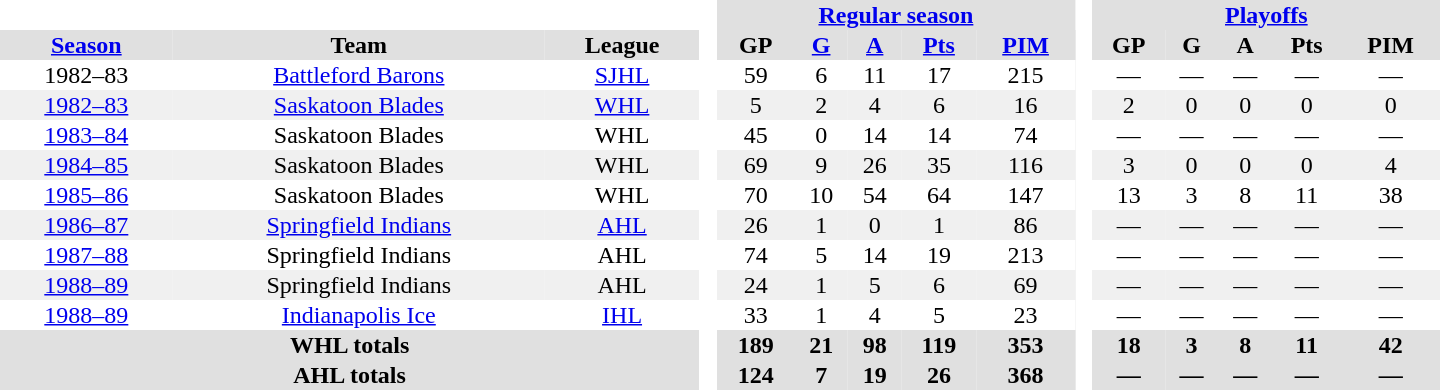<table border="0" cellpadding="1" cellspacing="0" style="text-align:center; width:60em">
<tr bgcolor="#e0e0e0">
<th colspan="3" bgcolor="#ffffff"> </th>
<th rowspan="99" bgcolor="#ffffff"> </th>
<th colspan="5"><a href='#'>Regular season</a></th>
<th rowspan="99" bgcolor="#ffffff"> </th>
<th colspan="5"><a href='#'>Playoffs</a></th>
</tr>
<tr bgcolor="#e0e0e0">
<th><a href='#'>Season</a></th>
<th>Team</th>
<th>League</th>
<th>GP</th>
<th><a href='#'>G</a></th>
<th><a href='#'>A</a></th>
<th><a href='#'>Pts</a></th>
<th><a href='#'>PIM</a></th>
<th>GP</th>
<th>G</th>
<th>A</th>
<th>Pts</th>
<th>PIM</th>
</tr>
<tr>
<td>1982–83</td>
<td><a href='#'>Battleford Barons</a></td>
<td><a href='#'>SJHL</a></td>
<td>59</td>
<td>6</td>
<td>11</td>
<td>17</td>
<td>215</td>
<td>—</td>
<td>—</td>
<td>—</td>
<td>—</td>
<td>—</td>
</tr>
<tr bgcolor="#f0f0f0">
<td><a href='#'>1982–83</a></td>
<td><a href='#'>Saskatoon Blades</a></td>
<td><a href='#'>WHL</a></td>
<td>5</td>
<td>2</td>
<td>4</td>
<td>6</td>
<td>16</td>
<td>2</td>
<td>0</td>
<td>0</td>
<td>0</td>
<td>0</td>
</tr>
<tr>
<td><a href='#'>1983–84</a></td>
<td>Saskatoon Blades</td>
<td>WHL</td>
<td>45</td>
<td>0</td>
<td>14</td>
<td>14</td>
<td>74</td>
<td>—</td>
<td>—</td>
<td>—</td>
<td>—</td>
<td>—</td>
</tr>
<tr bgcolor="#f0f0f0">
<td><a href='#'>1984–85</a></td>
<td>Saskatoon Blades</td>
<td>WHL</td>
<td>69</td>
<td>9</td>
<td>26</td>
<td>35</td>
<td>116</td>
<td>3</td>
<td>0</td>
<td>0</td>
<td>0</td>
<td>4</td>
</tr>
<tr>
<td><a href='#'>1985–86</a></td>
<td>Saskatoon Blades</td>
<td>WHL</td>
<td>70</td>
<td>10</td>
<td>54</td>
<td>64</td>
<td>147</td>
<td>13</td>
<td>3</td>
<td>8</td>
<td>11</td>
<td>38</td>
</tr>
<tr bgcolor="#f0f0f0">
<td><a href='#'>1986–87</a></td>
<td><a href='#'>Springfield Indians</a></td>
<td><a href='#'>AHL</a></td>
<td>26</td>
<td>1</td>
<td>0</td>
<td>1</td>
<td>86</td>
<td>—</td>
<td>—</td>
<td>—</td>
<td>—</td>
<td>—</td>
</tr>
<tr>
<td><a href='#'>1987–88</a></td>
<td>Springfield Indians</td>
<td>AHL</td>
<td>74</td>
<td>5</td>
<td>14</td>
<td>19</td>
<td>213</td>
<td>—</td>
<td>—</td>
<td>—</td>
<td>—</td>
<td>—</td>
</tr>
<tr bgcolor="#f0f0f0">
<td><a href='#'>1988–89</a></td>
<td>Springfield Indians</td>
<td>AHL</td>
<td>24</td>
<td>1</td>
<td>5</td>
<td>6</td>
<td>69</td>
<td>—</td>
<td>—</td>
<td>—</td>
<td>—</td>
<td>—</td>
</tr>
<tr>
<td><a href='#'>1988–89</a></td>
<td><a href='#'>Indianapolis Ice</a></td>
<td><a href='#'>IHL</a></td>
<td>33</td>
<td>1</td>
<td>4</td>
<td>5</td>
<td>23</td>
<td>—</td>
<td>—</td>
<td>—</td>
<td>—</td>
<td>—</td>
</tr>
<tr bgcolor="#e0e0e0">
<th colspan="3">WHL totals</th>
<th>189</th>
<th>21</th>
<th>98</th>
<th>119</th>
<th>353</th>
<th>18</th>
<th>3</th>
<th>8</th>
<th>11</th>
<th>42</th>
</tr>
<tr bgcolor="#e0e0e0">
<th colspan="3">AHL totals</th>
<th>124</th>
<th>7</th>
<th>19</th>
<th>26</th>
<th>368</th>
<th>—</th>
<th>—</th>
<th>—</th>
<th>—</th>
<th>—</th>
</tr>
</table>
